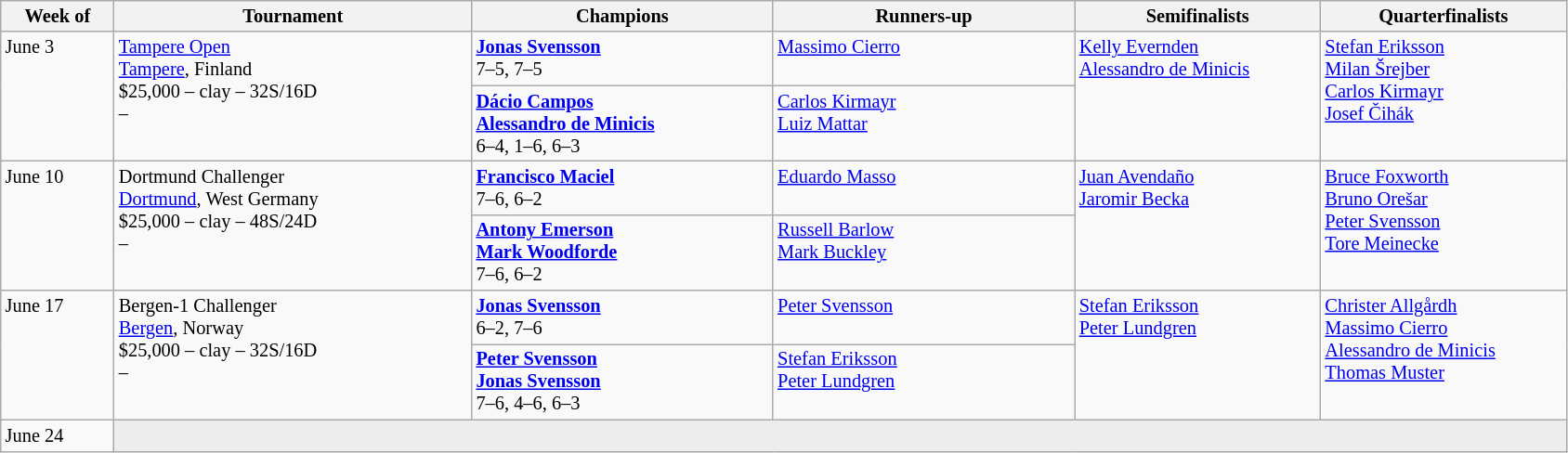<table class="wikitable" style="font-size:85%;">
<tr>
<th width="75">Week of</th>
<th width="250">Tournament</th>
<th width="210">Champions</th>
<th width="210">Runners-up</th>
<th width="170">Semifinalists</th>
<th width="170">Quarterfinalists</th>
</tr>
<tr valign="top">
<td rowspan="2">June 3</td>
<td rowspan="2"><a href='#'>Tampere Open</a><br> <a href='#'>Tampere</a>, Finland<br>$25,000 – clay – 32S/16D<br>  – </td>
<td> <strong><a href='#'>Jonas Svensson</a></strong> <br>7–5, 7–5</td>
<td> <a href='#'>Massimo Cierro</a></td>
<td rowspan="2"> <a href='#'>Kelly Evernden</a> <br>  <a href='#'>Alessandro de Minicis</a></td>
<td rowspan="2"> <a href='#'>Stefan Eriksson</a> <br> <a href='#'>Milan Šrejber</a> <br> <a href='#'>Carlos Kirmayr</a> <br>  <a href='#'>Josef Čihák</a></td>
</tr>
<tr valign="top">
<td> <strong><a href='#'>Dácio Campos</a></strong> <br> <strong><a href='#'>Alessandro de Minicis</a></strong><br>6–4, 1–6, 6–3</td>
<td> <a href='#'>Carlos Kirmayr</a> <br>  <a href='#'>Luiz Mattar</a></td>
</tr>
<tr valign="top">
<td rowspan="2">June 10</td>
<td rowspan="2">Dortmund Challenger<br> <a href='#'>Dortmund</a>, West Germany<br>$25,000 – clay – 48S/24D<br>  – </td>
<td> <strong><a href='#'>Francisco Maciel</a></strong> <br>7–6, 6–2</td>
<td> <a href='#'>Eduardo Masso</a></td>
<td rowspan="2"> <a href='#'>Juan Avendaño</a> <br>  <a href='#'>Jaromir Becka</a></td>
<td rowspan="2"> <a href='#'>Bruce Foxworth</a> <br> <a href='#'>Bruno Orešar</a> <br> <a href='#'>Peter Svensson</a> <br>  <a href='#'>Tore Meinecke</a></td>
</tr>
<tr valign="top">
<td> <strong><a href='#'>Antony Emerson</a></strong> <br> <strong><a href='#'>Mark Woodforde</a></strong><br>7–6, 6–2</td>
<td> <a href='#'>Russell Barlow</a> <br>  <a href='#'>Mark Buckley</a></td>
</tr>
<tr valign="top">
<td rowspan="2">June 17</td>
<td rowspan="2">Bergen-1 Challenger<br> <a href='#'>Bergen</a>, Norway<br>$25,000 – clay – 32S/16D<br>  – </td>
<td> <strong><a href='#'>Jonas Svensson</a></strong> <br>6–2, 7–6</td>
<td> <a href='#'>Peter Svensson</a></td>
<td rowspan="2"> <a href='#'>Stefan Eriksson</a> <br>  <a href='#'>Peter Lundgren</a></td>
<td rowspan="2"> <a href='#'>Christer Allgårdh</a> <br> <a href='#'>Massimo Cierro</a> <br> <a href='#'>Alessandro de Minicis</a> <br>  <a href='#'>Thomas Muster</a></td>
</tr>
<tr valign="top">
<td> <strong><a href='#'>Peter Svensson</a></strong> <br> <strong><a href='#'>Jonas Svensson</a></strong><br>7–6, 4–6, 6–3</td>
<td> <a href='#'>Stefan Eriksson</a> <br>  <a href='#'>Peter Lundgren</a></td>
</tr>
<tr valign="top">
<td rowspan="1">June 24</td>
<td colspan="5" bgcolor="#ededed"></td>
</tr>
</table>
